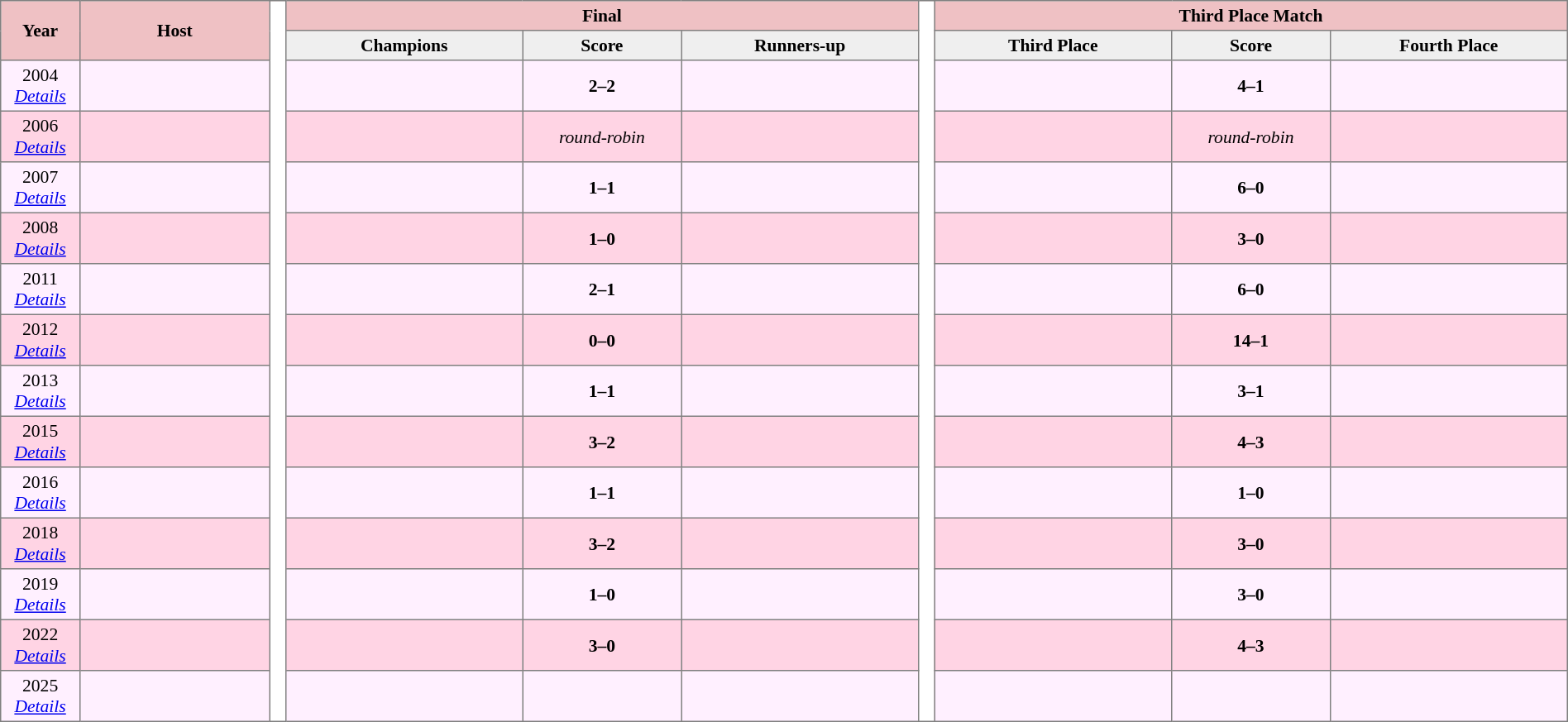<table border="1" style="border-collapse:collapse; font-size:90%; text-align:center;" cellpadding=3 cellspacing=0 width=100%>
<tr style="background:#EFC1C4;">
<th rowspan=2 width=5%>Year</th>
<th rowspan=2 width=12%>Host</th>
<th width=1% rowspan=15 style="background:#ffffff;"></th>
<th colspan=3>Final</th>
<th width=1% rowspan=15 style="background:#ffffff;"></th>
<th colspan=3>Third Place Match</th>
</tr>
<tr bgcolor="#EFEFEF">
<th width="15%">Champions</th>
<th width="10%">Score</th>
<th width="15%">Runners-up</th>
<th width="15%">Third Place</th>
<th width="10%">Score</th>
<th width="15%">Fourth Place</th>
</tr>
<tr style="background:#fff0ff;">
<td>2004<br><em><a href='#'>Details</a></em></td>
<td></td>
<td><strong></strong></td>
<td><strong>2–2</strong> <br></td>
<td></td>
<td></td>
<td><strong>4–1</strong></td>
<td></td>
</tr>
<tr style="background:#FFD4E4;">
<td>2006<br><em><a href='#'>Details</a></em></td>
<td></td>
<td><strong></strong></td>
<td><em>round-robin</em></td>
<td></td>
<td></td>
<td><em>round-robin</em></td>
<td></td>
</tr>
<tr style="background:#fff0ff;">
<td>2007<br><em><a href='#'>Details</a></em></td>
<td></td>
<td><strong></strong></td>
<td><strong>1–1</strong> <br></td>
<td></td>
<td></td>
<td><strong>6–0</strong></td>
<td></td>
</tr>
<tr style="background:#FFD4E4;">
<td>2008<br><em><a href='#'>Details</a></em></td>
<td></td>
<td><strong></strong></td>
<td><strong>1–0</strong></td>
<td></td>
<td></td>
<td><strong>3–0</strong></td>
<td></td>
</tr>
<tr style="background:#fff0ff;">
<td>2011<br><em><a href='#'>Details</a></em></td>
<td></td>
<td><strong></strong></td>
<td><strong>2–1</strong></td>
<td></td>
<td></td>
<td><strong>6–0</strong></td>
<td></td>
</tr>
<tr style="background:#FFD4E4;">
<td>2012<br><em><a href='#'>Details</a></em></td>
<td></td>
<td><strong></strong></td>
<td><strong>0–0</strong> <br></td>
<td></td>
<td></td>
<td><strong>14–1</strong></td>
<td></td>
</tr>
<tr style="background:#fff0ff;">
<td>2013<br><em><a href='#'>Details</a></em></td>
<td></td>
<td><strong></strong></td>
<td><strong>1–1</strong> <br></td>
<td></td>
<td></td>
<td><strong>3–1</strong></td>
<td></td>
</tr>
<tr style="background:#FFD4E4;">
<td>2015<br><em><a href='#'>Details</a></em></td>
<td></td>
<td><strong></strong></td>
<td><strong>3–2</strong></td>
<td></td>
<td></td>
<td><strong>4–3</strong></td>
<td></td>
</tr>
<tr style="background:#fff0ff;">
<td>2016<br><em><a href='#'>Details</a></em></td>
<td></td>
<td><strong></strong></td>
<td><strong>1–1</strong> <br></td>
<td></td>
<td></td>
<td><strong>1–0</strong></td>
<td></td>
</tr>
<tr style="background:#FFD4E4;">
<td>2018<br><em><a href='#'>Details</a></em></td>
<td></td>
<td><strong></strong></td>
<td><strong>3–2</strong></td>
<td></td>
<td></td>
<td><strong>3–0</strong></td>
<td></td>
</tr>
<tr style="background:#fff0ff;">
<td>2019<br><em><a href='#'>Details</a></em></td>
<td></td>
<td><strong></strong></td>
<td><strong>1–0</strong> </td>
<td></td>
<td></td>
<td><strong>3–0</strong></td>
<td></td>
</tr>
<tr style="background:#FFD4E4;">
<td>2022<br><em><a href='#'>Details</a></em></td>
<td></td>
<td><strong></strong></td>
<td><strong>3–0</strong></td>
<td></td>
<td></td>
<td><strong>4–3</strong></td>
<td></td>
</tr>
<tr style="background:#fff0ff;">
<td>2025<br><em><a href='#'>Details</a></em></td>
<td></td>
<td></td>
<td></td>
<td></td>
<td></td>
<td></td>
<td></td>
</tr>
</table>
